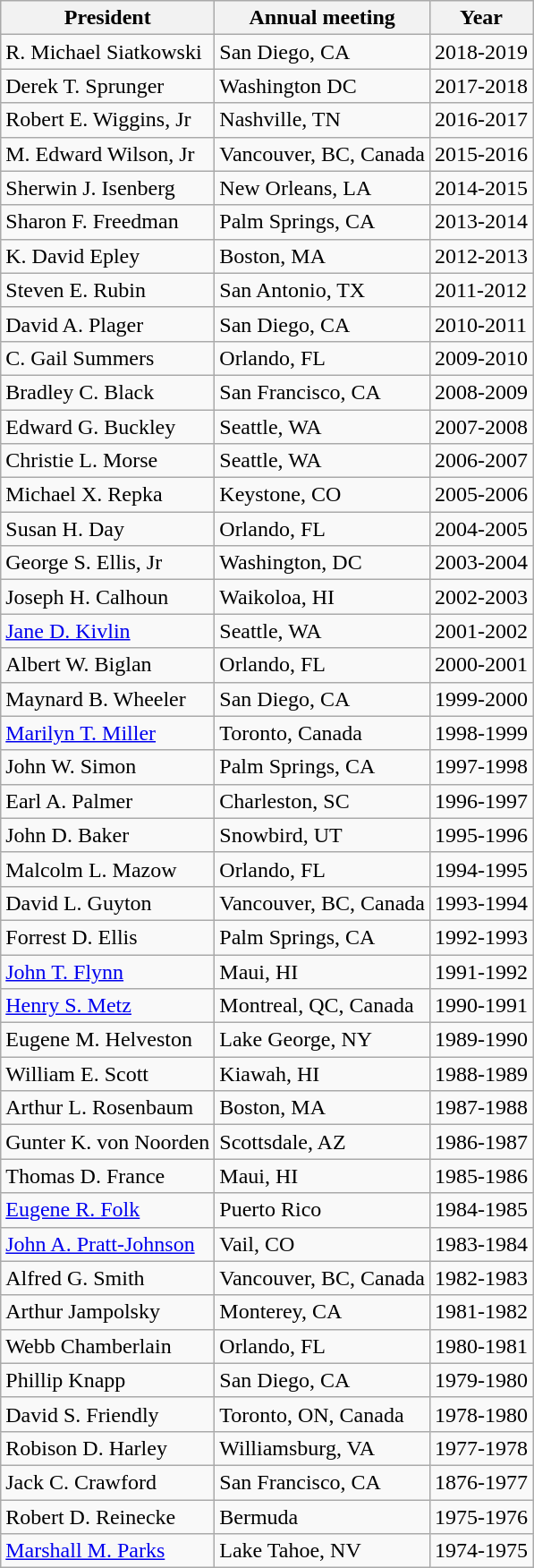<table class="wikitable">
<tr>
<th>President</th>
<th>Annual meeting</th>
<th>Year</th>
</tr>
<tr>
<td>R. Michael Siatkowski</td>
<td>San Diego, CA</td>
<td>2018-2019</td>
</tr>
<tr>
<td>Derek T. Sprunger</td>
<td>Washington DC</td>
<td>2017-2018</td>
</tr>
<tr>
<td>Robert E. Wiggins, Jr</td>
<td>Nashville, TN</td>
<td>2016-2017</td>
</tr>
<tr>
<td>M. Edward Wilson, Jr</td>
<td>Vancouver, BC, Canada</td>
<td>2015-2016</td>
</tr>
<tr>
<td>Sherwin J. Isenberg</td>
<td>New Orleans, LA</td>
<td>2014-2015</td>
</tr>
<tr>
<td>Sharon F. Freedman</td>
<td>Palm Springs, CA</td>
<td>2013-2014</td>
</tr>
<tr>
<td>K. David Epley</td>
<td>Boston, MA</td>
<td>2012-2013</td>
</tr>
<tr>
<td>Steven E. Rubin</td>
<td>San Antonio, TX</td>
<td>2011-2012</td>
</tr>
<tr>
<td>David A. Plager</td>
<td>San Diego, CA</td>
<td>2010-2011</td>
</tr>
<tr>
<td>C. Gail Summers</td>
<td>Orlando, FL</td>
<td>2009-2010</td>
</tr>
<tr>
<td>Bradley C. Black</td>
<td>San Francisco, CA</td>
<td>2008-2009</td>
</tr>
<tr>
<td>Edward G. Buckley</td>
<td>Seattle, WA</td>
<td>2007-2008</td>
</tr>
<tr>
<td>Christie L. Morse</td>
<td>Seattle, WA</td>
<td>2006-2007</td>
</tr>
<tr>
<td>Michael X. Repka</td>
<td>Keystone, CO</td>
<td>2005-2006</td>
</tr>
<tr>
<td>Susan H. Day</td>
<td>Orlando, FL</td>
<td>2004-2005</td>
</tr>
<tr>
<td>George S. Ellis, Jr</td>
<td>Washington, DC</td>
<td>2003-2004</td>
</tr>
<tr>
<td>Joseph H. Calhoun</td>
<td>Waikoloa, HI</td>
<td>2002-2003</td>
</tr>
<tr>
<td><a href='#'>Jane D. Kivlin</a></td>
<td>Seattle, WA</td>
<td>2001-2002</td>
</tr>
<tr>
<td>Albert W. Biglan</td>
<td>Orlando, FL</td>
<td>2000-2001</td>
</tr>
<tr>
<td>Maynard B. Wheeler</td>
<td>San Diego, CA</td>
<td>1999-2000</td>
</tr>
<tr>
<td><a href='#'>Marilyn T. Miller</a></td>
<td>Toronto, Canada</td>
<td>1998-1999</td>
</tr>
<tr>
<td>John W. Simon</td>
<td>Palm Springs, CA</td>
<td>1997-1998</td>
</tr>
<tr>
<td>Earl A. Palmer</td>
<td>Charleston, SC</td>
<td>1996-1997</td>
</tr>
<tr>
<td>John D. Baker</td>
<td>Snowbird, UT</td>
<td>1995-1996</td>
</tr>
<tr>
<td>Malcolm L. Mazow</td>
<td>Orlando, FL</td>
<td>1994-1995</td>
</tr>
<tr>
<td>David L. Guyton</td>
<td>Vancouver, BC, Canada</td>
<td>1993-1994</td>
</tr>
<tr>
<td>Forrest D. Ellis</td>
<td>Palm Springs, CA</td>
<td>1992-1993</td>
</tr>
<tr>
<td><a href='#'>John T. Flynn</a></td>
<td>Maui, HI</td>
<td>1991-1992</td>
</tr>
<tr>
<td><a href='#'>Henry S. Metz</a></td>
<td>Montreal, QC, Canada</td>
<td>1990-1991</td>
</tr>
<tr>
<td>Eugene M. Helveston</td>
<td>Lake George, NY</td>
<td>1989-1990</td>
</tr>
<tr>
<td>William E. Scott</td>
<td>Kiawah, HI</td>
<td>1988-1989</td>
</tr>
<tr>
<td>Arthur L. Rosenbaum</td>
<td>Boston, MA</td>
<td>1987-1988</td>
</tr>
<tr>
<td>Gunter K. von Noorden</td>
<td>Scottsdale, AZ</td>
<td>1986-1987</td>
</tr>
<tr>
<td>Thomas D. France</td>
<td>Maui, HI</td>
<td>1985-1986</td>
</tr>
<tr>
<td><a href='#'>Eugene R. Folk</a></td>
<td>Puerto Rico</td>
<td>1984-1985</td>
</tr>
<tr>
<td><a href='#'>John A. Pratt-Johnson</a></td>
<td>Vail, CO</td>
<td>1983-1984</td>
</tr>
<tr>
<td>Alfred G. Smith</td>
<td>Vancouver, BC, Canada</td>
<td>1982-1983</td>
</tr>
<tr>
<td>Arthur Jampolsky</td>
<td>Monterey, CA</td>
<td>1981-1982</td>
</tr>
<tr>
<td>Webb Chamberlain</td>
<td>Orlando, FL</td>
<td>1980-1981</td>
</tr>
<tr>
<td>Phillip Knapp</td>
<td>San Diego, CA</td>
<td>1979-1980</td>
</tr>
<tr>
<td>David S. Friendly</td>
<td>Toronto, ON, Canada</td>
<td>1978-1980</td>
</tr>
<tr>
<td>Robison D. Harley</td>
<td>Williamsburg, VA</td>
<td>1977-1978</td>
</tr>
<tr>
<td>Jack C. Crawford</td>
<td>San Francisco, CA</td>
<td>1876-1977</td>
</tr>
<tr>
<td>Robert D. Reinecke</td>
<td>Bermuda</td>
<td>1975-1976</td>
</tr>
<tr>
<td><a href='#'>Marshall M. Parks</a></td>
<td>Lake Tahoe, NV</td>
<td>1974-1975</td>
</tr>
</table>
